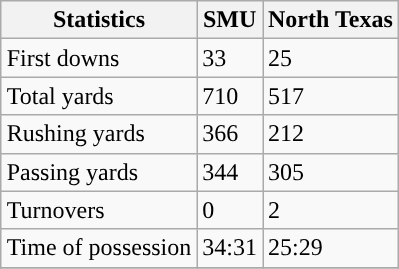<table class="wikitable" style="float: right;">
<tr>
<th>Statistics</th>
<th>SMU</th>
<th>North Texas</th>
</tr>
<tr>
<td>First downs</td>
<td>33</td>
<td>25</td>
</tr>
<tr>
<td>Total yards</td>
<td>710</td>
<td>517</td>
</tr>
<tr>
<td>Rushing yards</td>
<td>366</td>
<td>212</td>
</tr>
<tr>
<td>Passing yards</td>
<td>344</td>
<td>305</td>
</tr>
<tr>
<td>Turnovers</td>
<td>0</td>
<td>2</td>
</tr>
<tr>
<td>Time of possession</td>
<td>34:31</td>
<td>25:29</td>
</tr>
<tr>
</tr>
</table>
